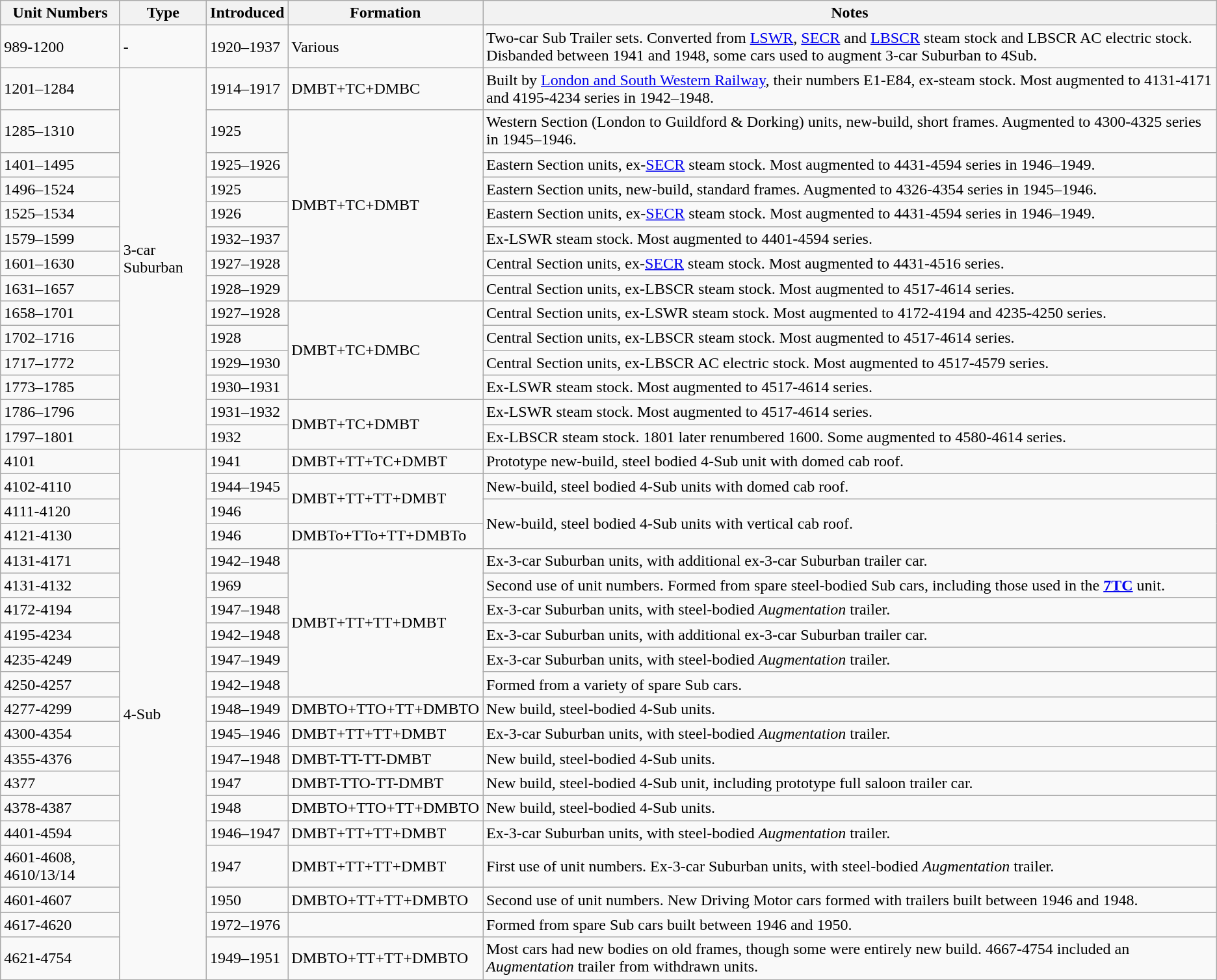<table class="wikitable">
<tr>
<th>Unit Numbers</th>
<th>Type</th>
<th>Introduced</th>
<th>Formation</th>
<th>Notes</th>
</tr>
<tr>
<td>989-1200</td>
<td>-</td>
<td>1920–1937</td>
<td>Various</td>
<td>Two-car Sub Trailer sets. Converted from <a href='#'>LSWR</a>, <a href='#'>SECR</a> and <a href='#'>LBSCR</a> steam stock and LBSCR AC electric stock. Disbanded between 1941 and 1948, some cars used to augment 3-car Suburban to 4Sub.</td>
</tr>
<tr>
<td>1201–1284</td>
<td rowspan="14">3-car Suburban</td>
<td>1914–1917</td>
<td>DMBT+TC+DMBC</td>
<td>Built by <a href='#'>London and South Western Railway</a>, their numbers E1-E84, ex-steam stock. Most augmented to 4131-4171 and 4195-4234 series in 1942–1948.</td>
</tr>
<tr>
<td>1285–1310</td>
<td>1925</td>
<td rowspan="7">DMBT+TC+DMBT</td>
<td>Western Section (London to Guildford & Dorking) units, new-build, short frames. Augmented to 4300-4325 series in 1945–1946.</td>
</tr>
<tr>
<td>1401–1495</td>
<td>1925–1926</td>
<td>Eastern Section units, ex-<a href='#'>SECR</a> steam stock. Most augmented to 4431-4594 series in 1946–1949.</td>
</tr>
<tr>
<td>1496–1524</td>
<td>1925</td>
<td>Eastern Section units, new-build, standard frames. Augmented to 4326-4354 series in 1945–1946.</td>
</tr>
<tr>
<td>1525–1534</td>
<td>1926</td>
<td>Eastern Section units, ex-<a href='#'>SECR</a> steam stock. Most augmented to 4431-4594 series in 1946–1949.</td>
</tr>
<tr>
<td>1579–1599</td>
<td>1932–1937</td>
<td>Ex-LSWR steam stock. Most augmented to 4401-4594 series.</td>
</tr>
<tr>
<td>1601–1630</td>
<td>1927–1928</td>
<td>Central Section units, ex-<a href='#'>SECR</a> steam stock. Most augmented to 4431-4516 series.</td>
</tr>
<tr>
<td>1631–1657</td>
<td>1928–1929</td>
<td>Central Section units, ex-LBSCR steam stock. Most augmented to 4517-4614 series.</td>
</tr>
<tr>
<td>1658–1701</td>
<td>1927–1928</td>
<td rowspan="4">DMBT+TC+DMBC</td>
<td>Central Section units, ex-LSWR steam stock. Most augmented to 4172-4194 and 4235-4250 series.</td>
</tr>
<tr>
<td>1702–1716</td>
<td>1928</td>
<td>Central Section units, ex-LBSCR steam stock. Most augmented to 4517-4614 series.</td>
</tr>
<tr>
<td>1717–1772</td>
<td>1929–1930</td>
<td>Central Section units, ex-LBSCR AC electric stock. Most augmented to 4517-4579 series.</td>
</tr>
<tr>
<td>1773–1785</td>
<td>1930–1931</td>
<td>Ex-LSWR steam stock. Most augmented to 4517-4614 series.</td>
</tr>
<tr>
<td>1786–1796</td>
<td>1931–1932</td>
<td rowspan="2">DMBT+TC+DMBT</td>
<td>Ex-LSWR steam stock. Most augmented to 4517-4614 series.</td>
</tr>
<tr>
<td>1797–1801</td>
<td>1932</td>
<td>Ex-LBSCR steam stock. 1801 later renumbered 1600. Some augmented to 4580-4614 series.</td>
</tr>
<tr>
<td>4101</td>
<td rowspan="20">4-Sub</td>
<td>1941</td>
<td>DMBT+TT+TC+DMBT</td>
<td>Prototype new-build, steel bodied 4-Sub unit with domed cab roof.</td>
</tr>
<tr>
<td>4102-4110</td>
<td>1944–1945</td>
<td rowspan="2">DMBT+TT+TT+DMBT</td>
<td>New-build, steel bodied 4-Sub units with domed cab roof.</td>
</tr>
<tr>
<td>4111-4120</td>
<td>1946</td>
<td rowspan="2">New-build, steel bodied 4-Sub units with vertical cab roof.</td>
</tr>
<tr>
<td>4121-4130</td>
<td>1946</td>
<td>DMBTo+TTo+TT+DMBTo</td>
</tr>
<tr>
<td>4131-4171</td>
<td>1942–1948</td>
<td rowspan="6">DMBT+TT+TT+DMBT</td>
<td>Ex-3-car Suburban units, with additional ex-3-car Suburban trailer car.</td>
</tr>
<tr>
<td>4131-4132</td>
<td>1969</td>
<td>Second use of unit numbers. Formed from spare steel-bodied Sub cars, including those used in the <strong><a href='#'>7TC</a></strong> unit.</td>
</tr>
<tr>
<td>4172-4194</td>
<td>1947–1948</td>
<td>Ex-3-car Suburban units, with steel-bodied <em>Augmentation</em> trailer.</td>
</tr>
<tr>
<td>4195-4234</td>
<td>1942–1948</td>
<td>Ex-3-car Suburban units, with additional ex-3-car Suburban trailer car.</td>
</tr>
<tr>
<td>4235-4249</td>
<td>1947–1949</td>
<td>Ex-3-car Suburban units, with steel-bodied <em>Augmentation</em> trailer.</td>
</tr>
<tr>
<td>4250-4257</td>
<td>1942–1948</td>
<td>Formed from a variety of spare Sub cars.</td>
</tr>
<tr>
<td>4277-4299</td>
<td>1948–1949</td>
<td>DMBTO+TTO+TT+DMBTO</td>
<td>New build, steel-bodied 4-Sub units.</td>
</tr>
<tr>
<td>4300-4354</td>
<td>1945–1946</td>
<td>DMBT+TT+TT+DMBT</td>
<td>Ex-3-car Suburban units, with steel-bodied <em>Augmentation</em> trailer.</td>
</tr>
<tr>
<td>4355-4376</td>
<td>1947–1948</td>
<td>DMBT-TT-TT-DMBT</td>
<td>New build, steel-bodied 4-Sub units.</td>
</tr>
<tr>
<td>4377</td>
<td>1947</td>
<td>DMBT-TTO-TT-DMBT</td>
<td>New build, steel-bodied 4-Sub unit, including prototype full saloon trailer car.</td>
</tr>
<tr>
<td>4378-4387</td>
<td>1948</td>
<td>DMBTO+TTO+TT+DMBTO</td>
<td>New build, steel-bodied 4-Sub units.</td>
</tr>
<tr>
<td>4401-4594</td>
<td>1946–1947</td>
<td>DMBT+TT+TT+DMBT</td>
<td>Ex-3-car Suburban units, with steel-bodied <em>Augmentation</em> trailer.</td>
</tr>
<tr>
<td>4601-4608, 4610/13/14</td>
<td>1947</td>
<td>DMBT+TT+TT+DMBT</td>
<td>First use of unit numbers. Ex-3-car Suburban units, with steel-bodied <em>Augmentation</em> trailer.</td>
</tr>
<tr>
<td>4601-4607</td>
<td>1950</td>
<td>DMBTO+TT+TT+DMBTO</td>
<td>Second use of unit numbers. New Driving Motor cars formed with trailers built between 1946 and 1948.</td>
</tr>
<tr>
<td>4617-4620</td>
<td>1972–1976</td>
<td></td>
<td>Formed from spare Sub cars built between 1946 and 1950.</td>
</tr>
<tr>
<td>4621-4754</td>
<td>1949–1951</td>
<td>DMBTO+TT+TT+DMBTO</td>
<td>Most cars had new bodies on old frames, though some were entirely new build. 4667-4754 included an <em>Augmentation</em> trailer from withdrawn units.</td>
</tr>
</table>
